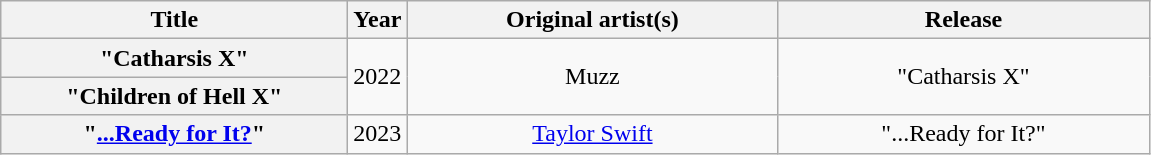<table class="wikitable plainrowheaders" style="text-align:center;">
<tr>
<th scope="col" style="width:14em;">Title</th>
<th scope="col">Year</th>
<th scope="col" style="width:15em;">Original artist(s)</th>
<th scope="col" style="width:15em;">Release</th>
</tr>
<tr>
<th scope="row">"Catharsis X"</th>
<td rowspan="2">2022</td>
<td rowspan="2">Muzz</td>
<td rowspan="2">"Catharsis X"</td>
</tr>
<tr>
<th scope="row">"Children of Hell X"</th>
</tr>
<tr>
<th scope="row">"<a href='#'>...Ready for It?</a>"<br></th>
<td>2023</td>
<td><a href='#'>Taylor Swift</a></td>
<td>"...Ready for It?"</td>
</tr>
</table>
